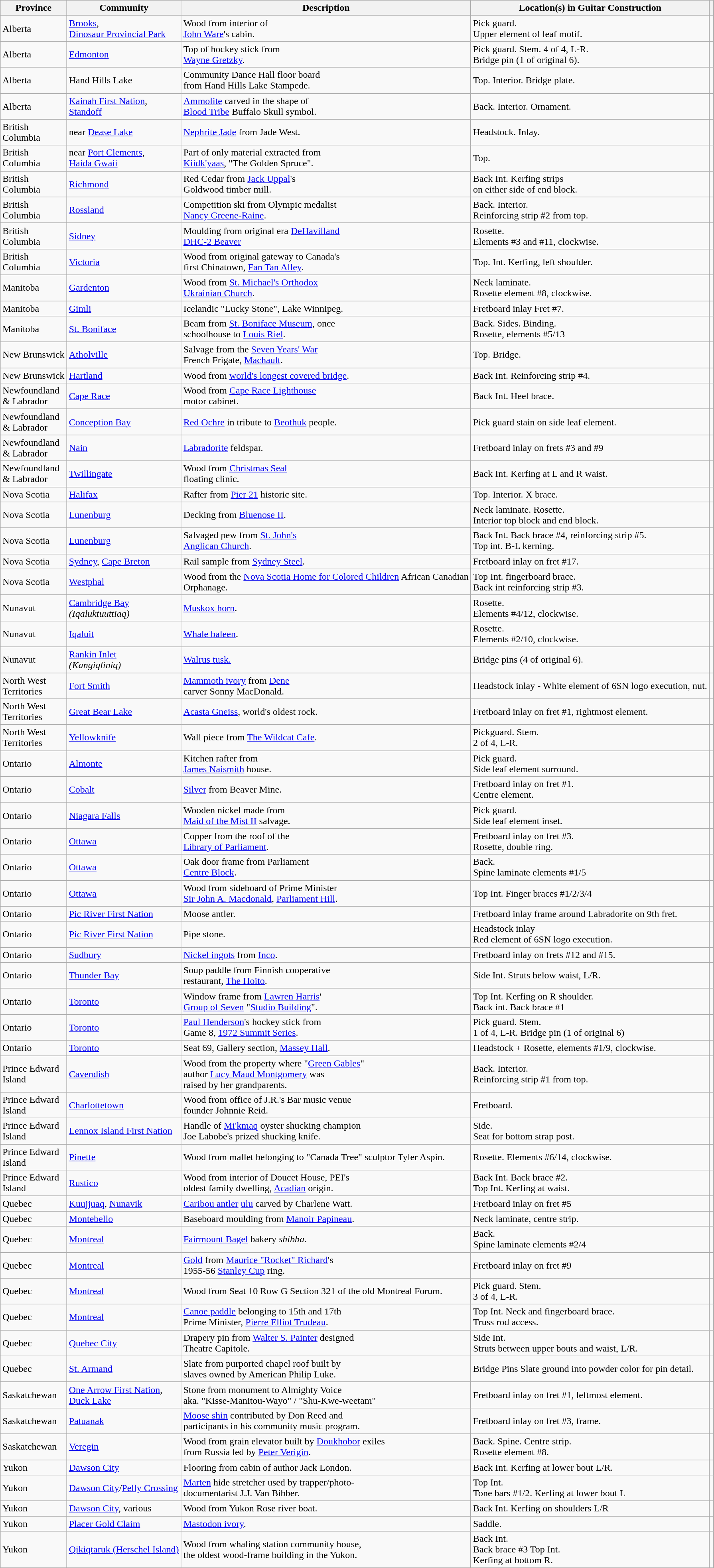<table class="wikitable sortable">
<tr>
<th>Province</th>
<th>Community</th>
<th>Description</th>
<th>Location(s) in Guitar Construction</th>
<th></th>
</tr>
<tr>
<td>Alberta</td>
<td><a href='#'>Brooks</a>,<br><a href='#'>Dinosaur Provincial Park</a></td>
<td>Wood from interior of<br><a href='#'>John Ware</a>'s cabin.</td>
<td>Pick guard.<br>Upper element of leaf motif.</td>
<td></td>
</tr>
<tr>
<td>Alberta</td>
<td><a href='#'>Edmonton</a></td>
<td>Top of hockey stick from<br><a href='#'>Wayne Gretzky</a>.</td>
<td>Pick guard. Stem. 4 of 4, L-R.<br>Bridge pin (1 of original 6).</td>
<td></td>
</tr>
<tr>
<td>Alberta</td>
<td>Hand Hills Lake</td>
<td>Community Dance Hall floor board<br>from Hand Hills Lake Stampede.</td>
<td>Top. Interior. Bridge plate.</td>
<td></td>
</tr>
<tr>
<td>Alberta</td>
<td><a href='#'>Kainah First Nation</a>,<br><a href='#'>Standoff</a></td>
<td><a href='#'>Ammolite</a> carved in the shape of<br><a href='#'>Blood Tribe</a> Buffalo Skull symbol.</td>
<td>Back. Interior. Ornament.</td>
<td></td>
</tr>
<tr>
<td>British<br>Columbia</td>
<td>near <a href='#'>Dease Lake</a></td>
<td><a href='#'>Nephrite Jade</a> from Jade West.</td>
<td>Headstock. Inlay.</td>
<td></td>
</tr>
<tr>
<td>British<br>Columbia</td>
<td>near <a href='#'>Port Clements</a>,<br><a href='#'>Haida Gwaii</a></td>
<td>Part of only material extracted from<br><a href='#'>Kiidk'yaas</a>, "The Golden Spruce".</td>
<td>Top.</td>
<td></td>
</tr>
<tr>
<td>British<br>Columbia</td>
<td><a href='#'>Richmond</a></td>
<td>Red Cedar from <a href='#'>Jack Uppal</a>'s<br>Goldwood timber mill.</td>
<td>Back Int. Kerfing strips<br>on either side of end block.</td>
<td></td>
</tr>
<tr>
<td>British<br>Columbia</td>
<td><a href='#'>Rossland</a></td>
<td>Competition ski from Olympic medalist<br><a href='#'>Nancy Greene-Raine</a>.</td>
<td>Back. Interior.<br>Reinforcing strip #2 from top.</td>
<td></td>
</tr>
<tr>
<td>British<br>Columbia</td>
<td><a href='#'>Sidney</a></td>
<td>Moulding from original era <a href='#'>DeHavilland</a><br><a href='#'>DHC-2 Beaver</a></td>
<td>Rosette.<br>Elements #3 and #11, clockwise.</td>
<td></td>
</tr>
<tr>
<td>British<br>Columbia</td>
<td><a href='#'>Victoria</a></td>
<td>Wood from original gateway to Canada's<br>first Chinatown, <a href='#'>Fan Tan Alley</a>.</td>
<td>Top. Int. Kerfing, left shoulder.</td>
<td></td>
</tr>
<tr>
<td>Manitoba</td>
<td><a href='#'>Gardenton</a></td>
<td>Wood from <a href='#'>St. Michael's Orthodox</a><br><a href='#'>Ukrainian Church</a>.</td>
<td>Neck laminate.<br>Rosette element #8, clockwise.</td>
<td></td>
</tr>
<tr>
<td>Manitoba</td>
<td><a href='#'>Gimli</a></td>
<td>Icelandic "Lucky Stone", Lake Winnipeg.</td>
<td>Fretboard inlay Fret #7.</td>
<td></td>
</tr>
<tr>
<td>Manitoba</td>
<td><a href='#'>St. Boniface</a></td>
<td>Beam from <a href='#'>St. Boniface Museum</a>, once<br>schoolhouse to <a href='#'>Louis Riel</a>.</td>
<td>Back. Sides. Binding.<br>Rosette, elements #5/13</td>
<td></td>
</tr>
<tr>
<td>New Brunswick</td>
<td><a href='#'>Atholville</a></td>
<td>Salvage from the <a href='#'>Seven Years' War</a><br>French Frigate, <a href='#'>Machault</a>.</td>
<td>Top. Bridge.</td>
<td></td>
</tr>
<tr>
<td>New Brunswick</td>
<td><a href='#'>Hartland</a></td>
<td>Wood from <a href='#'>world's longest covered bridge</a>.</td>
<td>Back Int. Reinforcing strip #4.</td>
<td></td>
</tr>
<tr>
<td>Newfoundland<br>& Labrador</td>
<td><a href='#'>Cape Race</a></td>
<td>Wood from <a href='#'>Cape Race Lighthouse</a><br>motor cabinet.</td>
<td>Back Int. Heel brace.</td>
<td></td>
</tr>
<tr>
<td>Newfoundland<br>& Labrador</td>
<td><a href='#'>Conception Bay</a></td>
<td><a href='#'>Red Ochre</a> in tribute to <a href='#'>Beothuk</a> people.</td>
<td>Pick guard stain on side leaf element.</td>
<td></td>
</tr>
<tr>
<td>Newfoundland<br>& Labrador</td>
<td><a href='#'>Nain</a></td>
<td><a href='#'>Labradorite</a> feldspar.</td>
<td>Fretboard inlay on frets #3 and #9</td>
<td></td>
</tr>
<tr>
<td>Newfoundland<br>& Labrador</td>
<td><a href='#'>Twillingate</a></td>
<td>Wood from <a href='#'>Christmas Seal</a><br>floating clinic.</td>
<td>Back Int. Kerfing at L and R waist.</td>
<td></td>
</tr>
<tr>
<td>Nova Scotia</td>
<td><a href='#'>Halifax</a></td>
<td>Rafter from <a href='#'>Pier 21</a> historic site.</td>
<td>Top. Interior. X brace.</td>
<td></td>
</tr>
<tr>
<td>Nova Scotia</td>
<td><a href='#'>Lunenburg</a></td>
<td>Decking from <a href='#'>Bluenose II</a>.</td>
<td>Neck laminate. Rosette.<br>Interior top block and end block.</td>
<td></td>
</tr>
<tr>
<td>Nova Scotia</td>
<td><a href='#'>Lunenburg</a></td>
<td>Salvaged pew from <a href='#'>St. John's</a><br><a href='#'>Anglican Church</a>.</td>
<td>Back Int. Back brace #4, reinforcing strip #5.<br>Top int. B-L kerning.</td>
<td></td>
</tr>
<tr>
<td>Nova Scotia</td>
<td><a href='#'>Sydney</a>, <a href='#'>Cape Breton</a></td>
<td>Rail sample from <a href='#'>Sydney Steel</a>.</td>
<td>Fretboard inlay on fret #17.</td>
<td></td>
</tr>
<tr>
<td>Nova Scotia</td>
<td><a href='#'>Westphal</a></td>
<td>Wood from the <a href='#'>Nova Scotia Home for Colored Children</a> African Canadian<br>Orphanage.</td>
<td>Top Int. fingerboard brace.<br>Back int reinforcing strip #3.</td>
<td></td>
</tr>
<tr>
<td>Nunavut</td>
<td><a href='#'>Cambridge Bay</a><br><em>(Iqaluktuuttiaq)</em></td>
<td><a href='#'>Muskox horn</a>.</td>
<td>Rosette.<br>Elements #4/12, clockwise.</td>
<td></td>
</tr>
<tr>
<td>Nunavut</td>
<td><a href='#'>Iqaluit</a></td>
<td><a href='#'>Whale baleen</a>.</td>
<td>Rosette.<br>Elements #2/10, clockwise.</td>
<td></td>
</tr>
<tr>
<td>Nunavut</td>
<td><a href='#'>Rankin Inlet</a><br><em>(Kangiqliniq)</em></td>
<td><a href='#'>Walrus tusk.</a></td>
<td>Bridge pins (4 of original 6).</td>
<td></td>
</tr>
<tr>
<td>North West<br>Territories</td>
<td><a href='#'>Fort Smith</a></td>
<td><a href='#'>Mammoth ivory</a> from <a href='#'>Dene</a><br>carver Sonny MacDonald.</td>
<td>Headstock inlay - White element of 6SN logo execution, nut.</td>
<td></td>
</tr>
<tr>
<td>North West<br>Territories</td>
<td><a href='#'>Great Bear Lake</a></td>
<td><a href='#'>Acasta Gneiss</a>, world's oldest rock.</td>
<td>Fretboard inlay on fret #1, rightmost element.</td>
<td></td>
</tr>
<tr>
<td>North West<br>Territories</td>
<td><a href='#'>Yellowknife</a></td>
<td>Wall piece from <a href='#'>The Wildcat Cafe</a>.</td>
<td>Pickguard. Stem.<br>2 of 4, L-R.</td>
<td></td>
</tr>
<tr>
<td>Ontario</td>
<td><a href='#'>Almonte</a></td>
<td>Kitchen rafter from<br><a href='#'>James Naismith</a> house.</td>
<td>Pick guard.<br>Side leaf element surround.</td>
<td></td>
</tr>
<tr>
<td>Ontario</td>
<td><a href='#'>Cobalt</a></td>
<td><a href='#'>Silver</a> from Beaver Mine.</td>
<td>Fretboard inlay on fret #1.<br>Centre element.</td>
<td></td>
</tr>
<tr>
<td>Ontario</td>
<td><a href='#'>Niagara Falls</a></td>
<td>Wooden nickel made from<br><a href='#'>Maid of the Mist II</a> salvage.</td>
<td>Pick guard.<br>Side leaf element inset.</td>
<td></td>
</tr>
<tr>
<td>Ontario</td>
<td><a href='#'>Ottawa</a></td>
<td>Copper from the roof of the<br><a href='#'>Library of Parliament</a>.</td>
<td>Fretboard inlay on fret #3.<br>Rosette, double ring.</td>
<td></td>
</tr>
<tr>
<td>Ontario</td>
<td><a href='#'>Ottawa</a></td>
<td>Oak door frame from Parliament<br><a href='#'>Centre Block</a>.</td>
<td>Back.<br>Spine laminate elements #1/5</td>
<td></td>
</tr>
<tr>
<td>Ontario</td>
<td><a href='#'>Ottawa</a></td>
<td>Wood from sideboard of Prime Minister<br><a href='#'>Sir John A. Macdonald</a>, <a href='#'>Parliament Hill</a>.</td>
<td>Top Int. Finger braces #1/2/3/4</td>
<td></td>
</tr>
<tr>
<td>Ontario</td>
<td><a href='#'>Pic River First Nation</a></td>
<td>Moose antler.</td>
<td>Fretboard inlay frame around Labradorite on 9th fret.</td>
<td></td>
</tr>
<tr>
<td>Ontario</td>
<td><a href='#'>Pic River First Nation</a></td>
<td>Pipe stone.</td>
<td>Headstock inlay<br>Red element of 6SN logo execution.</td>
<td></td>
</tr>
<tr>
<td>Ontario</td>
<td><a href='#'>Sudbury</a></td>
<td><a href='#'>Nickel ingots</a> from <a href='#'>Inco</a>.</td>
<td>Fretboard inlay on frets #12 and #15.</td>
<td></td>
</tr>
<tr>
<td>Ontario</td>
<td><a href='#'>Thunder Bay</a></td>
<td>Soup paddle from Finnish cooperative<br>restaurant, <a href='#'>The Hoito</a>.</td>
<td>Side Int. Struts below waist, L/R.</td>
<td></td>
</tr>
<tr>
<td>Ontario</td>
<td><a href='#'>Toronto</a></td>
<td>Window frame from <a href='#'>Lawren Harris</a>'<br><a href='#'>Group of Seven</a> "<a href='#'>Studio Building</a>".</td>
<td>Top Int. Kerfing on R shoulder.<br>Back int. Back brace #1</td>
<td></td>
</tr>
<tr>
<td>Ontario</td>
<td><a href='#'>Toronto</a></td>
<td><a href='#'>Paul Henderson</a>'s hockey stick from<br>Game 8, <a href='#'>1972 Summit Series</a>.</td>
<td>Pick guard. Stem.<br>1 of 4, L-R. Bridge pin (1 of original 6)</td>
<td></td>
</tr>
<tr>
<td>Ontario</td>
<td><a href='#'>Toronto</a></td>
<td>Seat 69, Gallery section, <a href='#'>Massey Hall</a>.</td>
<td>Headstock + Rosette, elements #1/9, clockwise.</td>
<td></td>
</tr>
<tr>
<td>Prince Edward<br>Island</td>
<td><a href='#'>Cavendish</a></td>
<td>Wood from the property where "<a href='#'>Green Gables</a>"<br>author <a href='#'>Lucy Maud Montgomery</a> was<br>raised by her grandparents.</td>
<td>Back. Interior.<br>Reinforcing strip #1 from top.</td>
<td></td>
</tr>
<tr>
<td>Prince Edward<br>Island</td>
<td><a href='#'>Charlottetown</a></td>
<td>Wood from office of J.R.'s Bar music venue<br>founder Johnnie Reid.</td>
<td>Fretboard.</td>
<td></td>
</tr>
<tr>
<td>Prince Edward<br>Island</td>
<td><a href='#'>Lennox Island First Nation</a></td>
<td>Handle of <a href='#'>Mi'kmaq</a> oyster shucking champion<br>Joe Labobe's prized shucking knife.</td>
<td>Side.<br>Seat for bottom strap post.</td>
<td></td>
</tr>
<tr>
<td>Prince Edward<br>Island</td>
<td><a href='#'>Pinette</a></td>
<td>Wood from mallet belonging to "Canada Tree" sculptor Tyler Aspin.</td>
<td>Rosette. Elements #6/14, clockwise.</td>
<td></td>
</tr>
<tr>
<td>Prince Edward<br>Island</td>
<td><a href='#'>Rustico</a></td>
<td>Wood from interior of Doucet House, PEI's<br>oldest family dwelling, <a href='#'>Acadian</a> origin.</td>
<td>Back Int. Back brace #2.<br>Top Int. Kerfing at waist.</td>
<td></td>
</tr>
<tr>
<td>Quebec</td>
<td><a href='#'>Kuujjuaq</a>, <a href='#'>Nunavik</a></td>
<td><a href='#'>Caribou antler</a> <a href='#'>ulu</a> carved by Charlene Watt.</td>
<td>Fretboard inlay on fret #5</td>
<td></td>
</tr>
<tr>
<td>Quebec</td>
<td><a href='#'>Montebello</a></td>
<td>Baseboard moulding from <a href='#'>Manoir Papineau</a>.</td>
<td>Neck laminate, centre strip.</td>
<td></td>
</tr>
<tr>
<td>Quebec</td>
<td><a href='#'>Montreal</a></td>
<td><a href='#'>Fairmount Bagel</a> bakery <em>shibba</em>.</td>
<td>Back.<br>Spine laminate elements #2/4</td>
<td></td>
</tr>
<tr>
<td>Quebec</td>
<td><a href='#'>Montreal</a></td>
<td><a href='#'>Gold</a> from <a href='#'>Maurice "Rocket" Richard</a>'s<br>1955-56 <a href='#'>Stanley Cup</a> ring.</td>
<td>Fretboard inlay on fret #9</td>
<td></td>
</tr>
<tr>
<td>Quebec</td>
<td><a href='#'>Montreal</a></td>
<td>Wood from Seat 10 Row G Section 321 of the old Montreal Forum.</td>
<td>Pick guard. Stem.<br>3 of 4, L-R.</td>
<td></td>
</tr>
<tr>
<td>Quebec</td>
<td><a href='#'>Montreal</a></td>
<td><a href='#'>Canoe paddle</a> belonging to 15th and 17th<br>Prime Minister, <a href='#'>Pierre Elliot Trudeau</a>.</td>
<td>Top Int. Neck and fingerboard brace.<br>Truss rod access.</td>
<td></td>
</tr>
<tr>
<td>Quebec</td>
<td><a href='#'>Quebec City</a></td>
<td>Drapery pin from <a href='#'>Walter S. Painter</a> designed<br>Theatre Capitole.</td>
<td>Side Int.<br>Struts between upper bouts and waist, L/R.</td>
<td></td>
</tr>
<tr>
<td>Quebec</td>
<td><a href='#'>St. Armand</a></td>
<td>Slate from purported chapel roof built by<br>slaves owned by American Philip Luke.</td>
<td>Bridge Pins Slate ground into powder color for pin detail.</td>
<td></td>
</tr>
<tr>
<td>Saskatchewan</td>
<td><a href='#'>One Arrow First Nation</a>,<br><a href='#'>Duck Lake</a></td>
<td>Stone from monument to Almighty Voice<br>aka. "Kisse-Manitou-Wayo" / "Shu-Kwe-weetam"</td>
<td>Fretboard inlay on fret #1, leftmost element.</td>
<td></td>
</tr>
<tr>
<td>Saskatchewan</td>
<td><a href='#'>Patuanak</a></td>
<td><a href='#'>Moose shin</a> contributed by Don Reed and<br>participants in his community music program.</td>
<td>Fretboard inlay on fret #3, frame.</td>
<td></td>
</tr>
<tr>
<td>Saskatchewan</td>
<td><a href='#'>Veregin</a></td>
<td>Wood from grain elevator built by <a href='#'>Doukhobor</a> exiles<br>from Russia led by <a href='#'>Peter Verigin</a>.</td>
<td>Back. Spine. Centre strip.<br>Rosette element #8.</td>
<td></td>
</tr>
<tr>
<td>Yukon</td>
<td><a href='#'>Dawson City</a></td>
<td>Flooring from cabin of author Jack London.</td>
<td>Back Int. Kerfing at lower bout L/R.</td>
<td></td>
</tr>
<tr>
<td>Yukon</td>
<td><a href='#'>Dawson City</a>/<a href='#'>Pelly Crossing</a></td>
<td><a href='#'>Marten</a> hide stretcher used by trapper/photo-<br>documentarist J.J. Van Bibber.</td>
<td>Top Int.<br>Tone bars #1/2. Kerfing at lower bout L</td>
<td></td>
</tr>
<tr>
<td>Yukon</td>
<td><a href='#'>Dawson City</a>, various</td>
<td>Wood from Yukon Rose river boat.</td>
<td>Back Int. Kerfing on shoulders L/R</td>
<td></td>
</tr>
<tr>
<td>Yukon</td>
<td><a href='#'>Placer Gold Claim</a></td>
<td><a href='#'>Mastodon ivory</a>.</td>
<td>Saddle.</td>
<td></td>
</tr>
<tr>
<td>Yukon</td>
<td><a href='#'>Qikiqtaruk (Herschel Island)</a></td>
<td>Wood from whaling station community house,<br>the oldest wood-frame building in the Yukon.</td>
<td>Back Int.<br>Back brace #3 Top Int.<br>Kerfing at bottom R.</td>
<td></td>
</tr>
</table>
